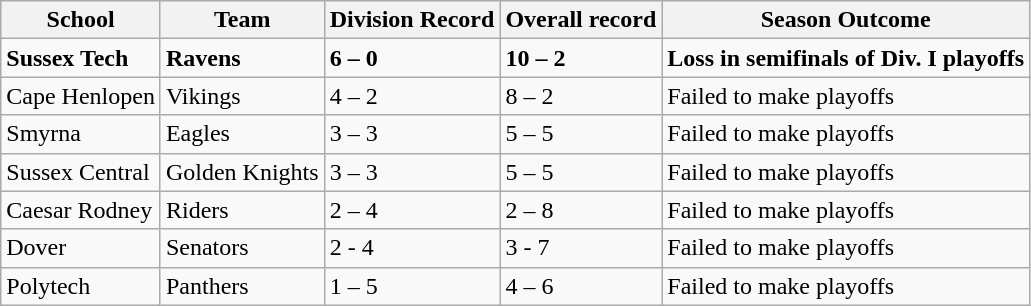<table class="wikitable mw-collapsible mw-collapsed">
<tr>
<th>School</th>
<th>Team</th>
<th>Division Record</th>
<th>Overall record</th>
<th>Season Outcome</th>
</tr>
<tr>
<td><strong>Sussex Tech</strong></td>
<td><strong>Ravens</strong></td>
<td><strong>6 – 0</strong></td>
<td><strong>10 – 2</strong></td>
<td><strong>Loss in semifinals of Div. I playoffs</strong></td>
</tr>
<tr>
<td>Cape Henlopen</td>
<td>Vikings</td>
<td>4 – 2</td>
<td>8 – 2</td>
<td>Failed to make playoffs</td>
</tr>
<tr>
<td>Smyrna</td>
<td>Eagles</td>
<td>3 – 3</td>
<td>5 – 5</td>
<td>Failed to make playoffs</td>
</tr>
<tr>
<td>Sussex Central</td>
<td>Golden Knights</td>
<td>3 – 3</td>
<td>5 – 5</td>
<td>Failed to make playoffs</td>
</tr>
<tr>
<td>Caesar Rodney</td>
<td>Riders</td>
<td>2 – 4</td>
<td>2 – 8</td>
<td>Failed to make playoffs</td>
</tr>
<tr>
<td>Dover</td>
<td>Senators</td>
<td>2 - 4</td>
<td>3 - 7</td>
<td>Failed to make playoffs</td>
</tr>
<tr>
<td>Polytech</td>
<td>Panthers</td>
<td>1 – 5</td>
<td>4 – 6</td>
<td>Failed to make playoffs</td>
</tr>
</table>
